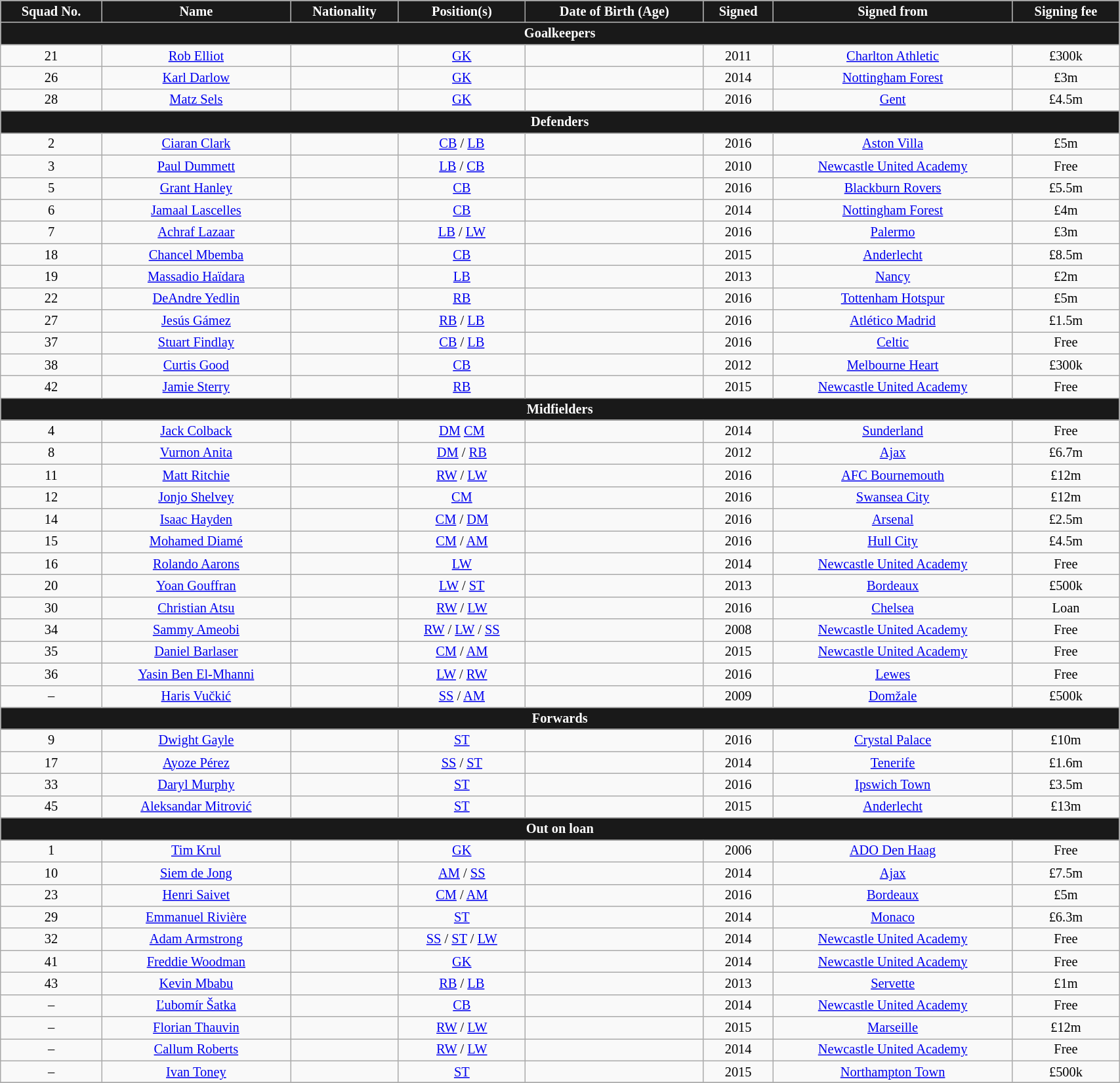<table class="wikitable" style="text-align:center; font-size:85%; width:90%;">
<tr>
<th style="background:#191919; color:white; text-align:center;">Squad No.</th>
<th style="background:#191919; color:white; text-align:center;">Name</th>
<th style="background:#191919; color:white; text-align:center;">Nationality</th>
<th style="background:#191919; color:white; text-align:center;">Position(s)</th>
<th style="background:#191919; color:white; text-align:center;">Date of Birth (Age)</th>
<th style="background:#191919; color:white; text-align:center;">Signed</th>
<th style="background:#191919; color:white; text-align:center;">Signed from</th>
<th style="background:#191919; color:white; text-align:center;">Signing fee</th>
</tr>
<tr>
<th colspan="8" style="background:#191919; color:white; text-align:center;">Goalkeepers</th>
</tr>
<tr>
<td>21</td>
<td><a href='#'>Rob Elliot</a></td>
<td></td>
<td><a href='#'>GK</a></td>
<td></td>
<td>2011</td>
<td> <a href='#'>Charlton Athletic</a></td>
<td>£300k</td>
</tr>
<tr>
<td>26</td>
<td><a href='#'>Karl Darlow</a></td>
<td></td>
<td><a href='#'>GK</a></td>
<td></td>
<td>2014</td>
<td> <a href='#'>Nottingham Forest</a></td>
<td>£3m</td>
</tr>
<tr>
<td>28</td>
<td><a href='#'>Matz Sels</a></td>
<td></td>
<td><a href='#'>GK</a></td>
<td></td>
<td>2016</td>
<td> <a href='#'>Gent</a></td>
<td>£4.5m</td>
</tr>
<tr>
<th colspan="8" style="background:#191919; color:white; text-align:center;">Defenders</th>
</tr>
<tr>
<td>2</td>
<td><a href='#'>Ciaran Clark</a></td>
<td></td>
<td><a href='#'>CB</a> / <a href='#'>LB</a></td>
<td></td>
<td>2016</td>
<td> <a href='#'>Aston Villa</a></td>
<td>£5m</td>
</tr>
<tr>
<td>3</td>
<td><a href='#'>Paul Dummett</a></td>
<td></td>
<td><a href='#'>LB</a> / <a href='#'>CB</a></td>
<td></td>
<td>2010</td>
<td> <a href='#'>Newcastle United Academy</a></td>
<td>Free</td>
</tr>
<tr>
<td>5</td>
<td><a href='#'>Grant Hanley</a></td>
<td></td>
<td><a href='#'>CB</a></td>
<td></td>
<td>2016</td>
<td> <a href='#'>Blackburn Rovers</a></td>
<td>£5.5m</td>
</tr>
<tr>
<td>6</td>
<td><a href='#'>Jamaal Lascelles</a></td>
<td></td>
<td><a href='#'>CB</a></td>
<td></td>
<td>2014</td>
<td> <a href='#'>Nottingham Forest</a></td>
<td>£4m</td>
</tr>
<tr>
<td>7</td>
<td><a href='#'>Achraf Lazaar</a></td>
<td></td>
<td><a href='#'>LB</a> / <a href='#'>LW</a></td>
<td></td>
<td>2016</td>
<td> <a href='#'>Palermo</a></td>
<td>£3m</td>
</tr>
<tr>
<td>18</td>
<td><a href='#'>Chancel Mbemba</a></td>
<td></td>
<td><a href='#'>CB</a></td>
<td></td>
<td>2015</td>
<td> <a href='#'>Anderlecht</a></td>
<td>£8.5m</td>
</tr>
<tr>
<td>19</td>
<td><a href='#'>Massadio Haïdara</a></td>
<td></td>
<td><a href='#'>LB</a></td>
<td></td>
<td>2013</td>
<td> <a href='#'>Nancy</a></td>
<td>£2m</td>
</tr>
<tr>
<td>22</td>
<td><a href='#'>DeAndre Yedlin</a></td>
<td></td>
<td><a href='#'>RB</a></td>
<td></td>
<td>2016</td>
<td> <a href='#'>Tottenham Hotspur</a></td>
<td>£5m</td>
</tr>
<tr>
<td>27</td>
<td><a href='#'>Jesús Gámez</a></td>
<td></td>
<td><a href='#'>RB</a> / <a href='#'>LB</a></td>
<td></td>
<td>2016</td>
<td> <a href='#'>Atlético Madrid</a></td>
<td>£1.5m</td>
</tr>
<tr>
<td>37</td>
<td><a href='#'>Stuart Findlay</a></td>
<td></td>
<td><a href='#'>CB</a> / <a href='#'>LB</a></td>
<td></td>
<td>2016</td>
<td> <a href='#'>Celtic</a></td>
<td>Free</td>
</tr>
<tr>
<td>38</td>
<td><a href='#'>Curtis Good</a></td>
<td></td>
<td><a href='#'>CB</a></td>
<td></td>
<td>2012</td>
<td> <a href='#'>Melbourne Heart</a></td>
<td>£300k</td>
</tr>
<tr>
<td>42</td>
<td><a href='#'>Jamie Sterry</a></td>
<td></td>
<td><a href='#'>RB</a></td>
<td></td>
<td>2015</td>
<td> <a href='#'>Newcastle United Academy</a></td>
<td>Free</td>
</tr>
<tr>
<th colspan="8" style="background:#191919; color:white; text-align:center;">Midfielders</th>
</tr>
<tr>
<td>4</td>
<td><a href='#'>Jack Colback</a></td>
<td></td>
<td><a href='#'>DM</a> <a href='#'>CM</a></td>
<td></td>
<td>2014</td>
<td> <a href='#'>Sunderland</a></td>
<td>Free</td>
</tr>
<tr>
<td>8</td>
<td><a href='#'>Vurnon Anita</a></td>
<td></td>
<td><a href='#'>DM</a> / <a href='#'>RB</a></td>
<td></td>
<td>2012</td>
<td> <a href='#'>Ajax</a></td>
<td>£6.7m</td>
</tr>
<tr>
<td>11</td>
<td><a href='#'>Matt Ritchie</a></td>
<td></td>
<td><a href='#'>RW</a> / <a href='#'>LW</a></td>
<td></td>
<td>2016</td>
<td> <a href='#'>AFC Bournemouth</a></td>
<td>£12m</td>
</tr>
<tr>
<td>12</td>
<td><a href='#'>Jonjo Shelvey</a></td>
<td></td>
<td><a href='#'>CM</a></td>
<td></td>
<td>2016</td>
<td> <a href='#'>Swansea City</a></td>
<td>£12m</td>
</tr>
<tr>
<td>14</td>
<td><a href='#'>Isaac Hayden</a></td>
<td></td>
<td><a href='#'>CM</a> / <a href='#'>DM</a></td>
<td></td>
<td>2016</td>
<td> <a href='#'>Arsenal</a></td>
<td>£2.5m</td>
</tr>
<tr>
<td>15</td>
<td><a href='#'>Mohamed Diamé</a></td>
<td></td>
<td><a href='#'>CM</a> / <a href='#'>AM</a></td>
<td></td>
<td>2016</td>
<td> <a href='#'>Hull City</a></td>
<td>£4.5m</td>
</tr>
<tr>
<td>16</td>
<td><a href='#'>Rolando Aarons</a></td>
<td></td>
<td><a href='#'>LW</a></td>
<td></td>
<td>2014</td>
<td> <a href='#'>Newcastle United Academy</a></td>
<td>Free</td>
</tr>
<tr>
<td>20</td>
<td><a href='#'>Yoan Gouffran</a></td>
<td></td>
<td><a href='#'>LW</a> / <a href='#'>ST</a></td>
<td></td>
<td>2013</td>
<td> <a href='#'>Bordeaux</a></td>
<td>£500k</td>
</tr>
<tr>
<td>30</td>
<td><a href='#'>Christian Atsu</a></td>
<td></td>
<td><a href='#'>RW</a> / <a href='#'>LW</a></td>
<td></td>
<td>2016</td>
<td> <a href='#'>Chelsea</a></td>
<td>Loan</td>
</tr>
<tr>
<td>34</td>
<td><a href='#'>Sammy Ameobi</a></td>
<td></td>
<td><a href='#'>RW</a> / <a href='#'>LW</a> / <a href='#'>SS</a></td>
<td></td>
<td>2008</td>
<td> <a href='#'>Newcastle United Academy</a></td>
<td>Free</td>
</tr>
<tr>
<td>35</td>
<td><a href='#'>Daniel Barlaser</a></td>
<td></td>
<td><a href='#'>CM</a> / <a href='#'>AM</a></td>
<td></td>
<td>2015</td>
<td> <a href='#'>Newcastle United Academy</a></td>
<td>Free</td>
</tr>
<tr>
<td>36</td>
<td><a href='#'>Yasin Ben El-Mhanni</a></td>
<td></td>
<td><a href='#'>LW</a> / <a href='#'>RW</a></td>
<td></td>
<td>2016</td>
<td> <a href='#'>Lewes</a></td>
<td>Free</td>
</tr>
<tr>
<td>–</td>
<td><a href='#'>Haris Vučkić</a></td>
<td></td>
<td><a href='#'>SS</a> / <a href='#'>AM</a></td>
<td></td>
<td>2009</td>
<td> <a href='#'>Domžale</a></td>
<td>£500k</td>
</tr>
<tr>
<th colspan="8" style="background:#191919; color:white; text-align:center;">Forwards</th>
</tr>
<tr>
<td>9</td>
<td><a href='#'>Dwight Gayle</a></td>
<td></td>
<td><a href='#'>ST</a></td>
<td></td>
<td>2016</td>
<td> <a href='#'>Crystal Palace</a></td>
<td>£10m</td>
</tr>
<tr>
<td>17</td>
<td><a href='#'>Ayoze Pérez</a></td>
<td></td>
<td><a href='#'>SS</a> / <a href='#'>ST</a></td>
<td></td>
<td>2014</td>
<td> <a href='#'>Tenerife</a></td>
<td>£1.6m</td>
</tr>
<tr>
<td>33</td>
<td><a href='#'>Daryl Murphy</a></td>
<td></td>
<td><a href='#'>ST</a></td>
<td></td>
<td>2016</td>
<td> <a href='#'>Ipswich Town</a></td>
<td>£3.5m</td>
</tr>
<tr>
<td>45</td>
<td><a href='#'>Aleksandar Mitrović</a></td>
<td></td>
<td><a href='#'>ST</a></td>
<td></td>
<td>2015</td>
<td> <a href='#'>Anderlecht</a></td>
<td>£13m</td>
</tr>
<tr>
<th colspan="8" style="background:#191919; color:white; text-align:center;">Out on loan</th>
</tr>
<tr>
<td>1</td>
<td><a href='#'>Tim Krul</a></td>
<td></td>
<td><a href='#'>GK</a></td>
<td></td>
<td>2006</td>
<td> <a href='#'>ADO Den Haag</a></td>
<td>Free</td>
</tr>
<tr>
<td>10</td>
<td><a href='#'>Siem de Jong</a></td>
<td></td>
<td><a href='#'>AM</a> / <a href='#'>SS</a></td>
<td></td>
<td>2014</td>
<td> <a href='#'>Ajax</a></td>
<td>£7.5m</td>
</tr>
<tr>
<td>23</td>
<td><a href='#'>Henri Saivet</a></td>
<td></td>
<td><a href='#'>CM</a> / <a href='#'>AM</a></td>
<td></td>
<td>2016</td>
<td> <a href='#'>Bordeaux</a></td>
<td>£5m</td>
</tr>
<tr>
<td>29</td>
<td><a href='#'>Emmanuel Rivière</a></td>
<td></td>
<td><a href='#'>ST</a></td>
<td></td>
<td>2014</td>
<td> <a href='#'>Monaco</a></td>
<td>£6.3m</td>
</tr>
<tr>
<td>32</td>
<td><a href='#'>Adam Armstrong</a></td>
<td></td>
<td><a href='#'>SS</a> / <a href='#'>ST</a> / <a href='#'>LW</a></td>
<td></td>
<td>2014</td>
<td> <a href='#'>Newcastle United Academy</a></td>
<td>Free</td>
</tr>
<tr>
<td>41</td>
<td><a href='#'>Freddie Woodman</a></td>
<td></td>
<td><a href='#'>GK</a></td>
<td></td>
<td>2014</td>
<td> <a href='#'>Newcastle United Academy</a></td>
<td>Free</td>
</tr>
<tr>
<td>43</td>
<td><a href='#'>Kevin Mbabu</a></td>
<td></td>
<td><a href='#'>RB</a> / <a href='#'>LB</a></td>
<td></td>
<td>2013</td>
<td> <a href='#'>Servette</a></td>
<td>£1m</td>
</tr>
<tr>
<td>–</td>
<td><a href='#'>Ľubomír Šatka</a></td>
<td></td>
<td><a href='#'>CB</a></td>
<td></td>
<td>2014</td>
<td> <a href='#'>Newcastle United Academy</a></td>
<td>Free</td>
</tr>
<tr>
<td>–</td>
<td><a href='#'>Florian Thauvin</a></td>
<td></td>
<td><a href='#'>RW</a> / <a href='#'>LW</a></td>
<td></td>
<td>2015</td>
<td> <a href='#'>Marseille</a></td>
<td>£12m</td>
</tr>
<tr>
<td>–</td>
<td><a href='#'>Callum Roberts</a></td>
<td></td>
<td><a href='#'>RW</a> / <a href='#'>LW</a></td>
<td></td>
<td>2014</td>
<td> <a href='#'>Newcastle United Academy</a></td>
<td>Free</td>
</tr>
<tr>
<td>–</td>
<td><a href='#'>Ivan Toney</a></td>
<td></td>
<td><a href='#'>ST</a></td>
<td></td>
<td>2015</td>
<td> <a href='#'>Northampton Town</a></td>
<td>£500k</td>
</tr>
<tr>
</tr>
</table>
